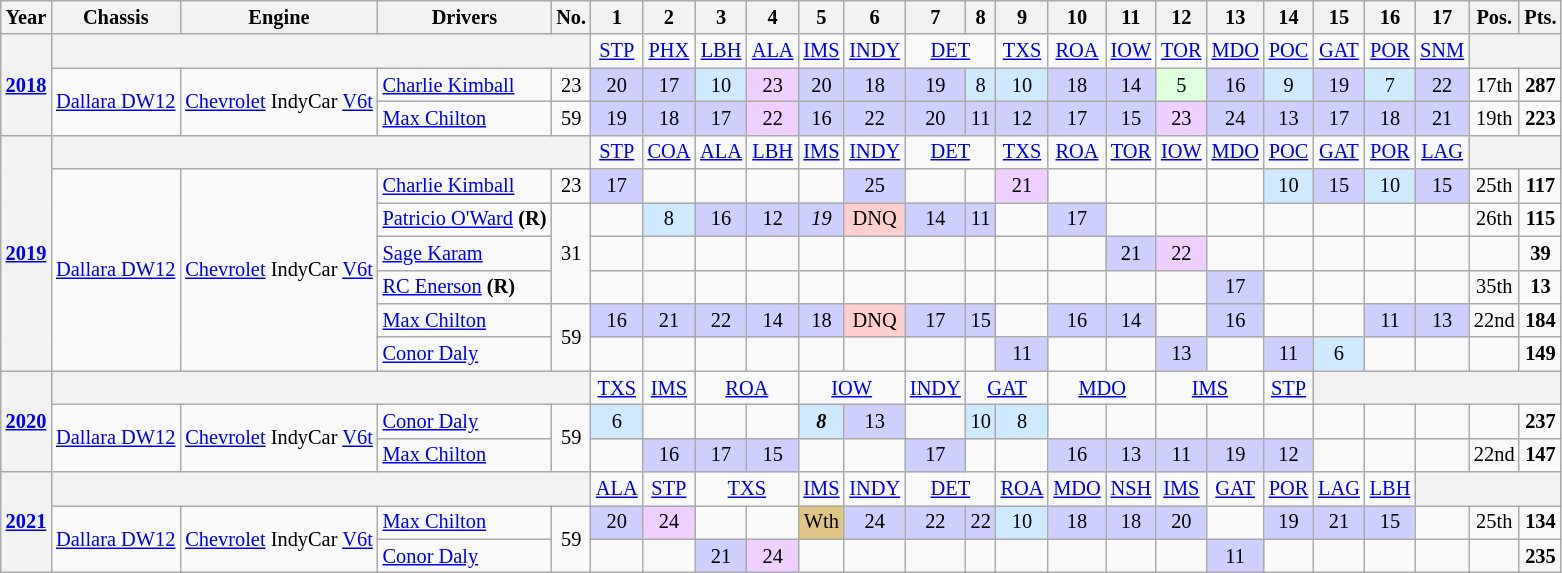<table class="wikitable" style="text-align:center; font-size:85%">
<tr>
<th>Year</th>
<th style="white-spaaace: nowrap;">Chassis</th>
<th style="white-spaaace: nowrap;">Engine</th>
<th style="white-spaaace: nowrap;">Drivers</th>
<th>No.</th>
<th>1</th>
<th>2</th>
<th>3</th>
<th>4</th>
<th>5</th>
<th>6</th>
<th>7</th>
<th>8</th>
<th>9</th>
<th>10</th>
<th>11</th>
<th>12</th>
<th>13</th>
<th>14</th>
<th>15</th>
<th>16</th>
<th>17</th>
<th>Pos.</th>
<th>Pts.</th>
</tr>
<tr>
<th rowspan=3><a href='#'>2018</a></th>
<th colspan=4></th>
<td><a href='#'>STP</a></td>
<td><a href='#'>PHX</a></td>
<td><a href='#'>LBH</a></td>
<td><a href='#'>ALA</a></td>
<td><a href='#'>IMS</a></td>
<td><a href='#'>INDY</a></td>
<td colspan=2><a href='#'>DET</a></td>
<td><a href='#'>TXS</a></td>
<td><a href='#'>ROA</a></td>
<td><a href='#'>IOW</a></td>
<td><a href='#'>TOR</a></td>
<td><a href='#'>MDO</a></td>
<td><a href='#'>POC</a></td>
<td><a href='#'>GAT</a></td>
<td><a href='#'>POR</a></td>
<td><a href='#'>SNM</a></td>
<th colspan=2></th>
</tr>
<tr>
<td rowspan=2><a href='#'>Dallara DW12</a></td>
<td rowspan=2><a href='#'>Chevrolet</a> IndyCar <a href='#'>V6</a><a href='#'>t</a></td>
<td align="left"> <a href='#'>Charlie Kimball</a></td>
<td>23</td>
<td style="background:#CFCFFF;">20</td>
<td style="background:#CFCFFF;">17</td>
<td style="background:#CFEAFF;">10</td>
<td style="background:#EFCFFF;">23</td>
<td style="background:#CFCFFF;">20</td>
<td style="background:#CFCFFF;">18</td>
<td style="background:#CFCFFF;">19</td>
<td style="background:#CFEAFF;">8</td>
<td style="background:#CFEAFF;">10</td>
<td style="background:#CFCFFF;">18</td>
<td style="background:#CFCFFF;">14</td>
<td style="background:#DFFFDF;">5</td>
<td style="background:#CFCFFF;">16</td>
<td style="background:#CFEAFF;">9</td>
<td style="background:#CFCFFF;">19</td>
<td style="background:#CFEAFF;">7</td>
<td style="background:#CFCFFF;">22</td>
<td>17th</td>
<td><strong>287</strong></td>
</tr>
<tr>
<td align="left"> <a href='#'>Max Chilton</a></td>
<td>59</td>
<td style="background:#CFCFFF;">19</td>
<td style="background:#CFCFFF;">18</td>
<td style="background:#CFCFFF;">17</td>
<td style="background:#EFCFFF;">22</td>
<td style="background:#CFCFFF;">16</td>
<td style="background:#CFCFFF;">22</td>
<td style="background:#CFCFFF;">20</td>
<td style="background:#CFCFFF;">11</td>
<td style="background:#CFCFFF;">12</td>
<td style="background:#CFCFFF;">17</td>
<td style="background:#CFCFFF;">15</td>
<td style="background:#EFCFFF;">23</td>
<td style="background:#CFCFFF;">24</td>
<td style="background:#CFCFFF;">13</td>
<td style="background:#CFCFFF;">17</td>
<td style="background:#CFCFFF;">18</td>
<td style="background:#CFCFFF;">21</td>
<td>19th</td>
<td><strong>223</strong></td>
</tr>
<tr>
<th rowspan=7><a href='#'>2019</a></th>
<th colspan=4></th>
<td><a href='#'>STP</a></td>
<td><a href='#'>COA</a></td>
<td><a href='#'>ALA</a></td>
<td><a href='#'>LBH</a></td>
<td><a href='#'>IMS</a></td>
<td><a href='#'>INDY</a></td>
<td colspan=2><a href='#'>DET</a></td>
<td><a href='#'>TXS</a></td>
<td><a href='#'>ROA</a></td>
<td><a href='#'>TOR</a></td>
<td><a href='#'>IOW</a></td>
<td><a href='#'>MDO</a></td>
<td><a href='#'>POC</a></td>
<td><a href='#'>GAT</a></td>
<td><a href='#'>POR</a></td>
<td><a href='#'>LAG</a></td>
<th colspan=4></th>
</tr>
<tr>
<td rowspan=6><a href='#'>Dallara DW12</a></td>
<td rowspan=6><a href='#'>Chevrolet</a> IndyCar <a href='#'>V6</a><a href='#'>t</a></td>
<td align="left"> <a href='#'>Charlie Kimball</a></td>
<td>23</td>
<td style="background:#CFCFFF;">17</td>
<td></td>
<td></td>
<td></td>
<td></td>
<td style="background:#CFCFFF;">25</td>
<td></td>
<td></td>
<td style="background:#EFCFFF;">21</td>
<td></td>
<td></td>
<td></td>
<td></td>
<td style="background:#CFEAFF;">10</td>
<td style="background:#CFCFFF;">15</td>
<td style="background:#CFEAFF;">10</td>
<td style="background:#CFCFFF;">15</td>
<td>25th</td>
<td><strong>117</strong></td>
</tr>
<tr>
<td align="left"> <a href='#'>Patricio O'Ward</a> <strong>(R)</strong></td>
<td rowspan=3>31</td>
<td></td>
<td style="background:#CFEAFF;">8</td>
<td style="background:#CFCFFF;">16</td>
<td style="background:#CFCFFF;">12</td>
<td style="background:#CFCFFF;"><em>19</em></td>
<td style="background:#FFCFCF;">DNQ</td>
<td style="background:#CFCFFF;">14</td>
<td style="background:#CFCFFF;">11</td>
<td></td>
<td style="background:#CFCFFF;">17</td>
<td></td>
<td></td>
<td></td>
<td></td>
<td></td>
<td></td>
<td></td>
<td>26th</td>
<td><strong>115</strong></td>
</tr>
<tr>
<td align="left"> <a href='#'>Sage Karam</a></td>
<td></td>
<td></td>
<td></td>
<td></td>
<td></td>
<td></td>
<td></td>
<td></td>
<td></td>
<td></td>
<td style="background:#CFCFFF;">21</td>
<td style="background:#EFCFFF;">22</td>
<td></td>
<td></td>
<td></td>
<td></td>
<td></td>
<td></td>
<td><strong>39</strong></td>
</tr>
<tr>
<td align="left"> <a href='#'>RC Enerson</a> <strong>(R)</strong></td>
<td></td>
<td></td>
<td></td>
<td></td>
<td></td>
<td></td>
<td></td>
<td></td>
<td></td>
<td></td>
<td></td>
<td></td>
<td style="background:#CFCFFF;">17</td>
<td></td>
<td></td>
<td></td>
<td></td>
<td>35th</td>
<td><strong>13</strong></td>
</tr>
<tr>
<td align="left"> <a href='#'>Max Chilton</a></td>
<td rowspan=2>59</td>
<td style="background:#CFCFFF;">16</td>
<td style="background:#CFCFFF;">21</td>
<td style="background:#CFCFFF;">22</td>
<td style="background:#CFCFFF;">14</td>
<td style="background:#CFCFFF;">18</td>
<td style="background:#FFCFCF;">DNQ</td>
<td style="background:#CFCFFF;">17</td>
<td style="background:#CFCFFF;">15</td>
<td></td>
<td style="background:#CFCFFF;">16</td>
<td style="background:#CFCFFF;">14</td>
<td></td>
<td style="background:#CFCFFF;">16</td>
<td></td>
<td></td>
<td style="background:#CFCFFF;">11</td>
<td style="background:#CFCFFF;">13</td>
<td>22nd</td>
<td><strong>184</strong></td>
</tr>
<tr>
<td align="left"> <a href='#'>Conor Daly</a></td>
<td></td>
<td></td>
<td></td>
<td></td>
<td></td>
<td></td>
<td></td>
<td></td>
<td style="background:#CFCFFF;">11</td>
<td></td>
<td></td>
<td style="background:#CFCFFF;">13</td>
<td></td>
<td style="background:#CFCFFF;">11</td>
<td style="background:#CFEAFF;">6</td>
<td></td>
<td></td>
<td></td>
<td><strong>149</strong></td>
</tr>
<tr>
<th rowspan="3"><a href='#'>2020</a></th>
<th colspan=4></th>
<td><a href='#'>TXS</a></td>
<td><a href='#'>IMS</a></td>
<td colspan=2><a href='#'>ROA</a></td>
<td colspan=2><a href='#'>IOW</a></td>
<td><a href='#'>INDY</a></td>
<td colspan=2><a href='#'>GAT</a></td>
<td colspan=2><a href='#'>MDO</a></td>
<td colspan=2><a href='#'>IMS</a></td>
<td><a href='#'>STP</a></td>
<th colspan=7></th>
</tr>
<tr>
<td rowspan="2"><a href='#'>Dallara DW12</a></td>
<td rowspan=2><a href='#'>Chevrolet</a> IndyCar <a href='#'>V6</a><a href='#'>t</a></td>
<td align="left"> <a href='#'>Conor Daly</a></td>
<td rowspan=2>59</td>
<td style="background:#CFEAFF;">6</td>
<td></td>
<td></td>
<td></td>
<td style="background:#CFEAFF;"><strong><em>8</em></strong></td>
<td style="background:#CFCFFF;">13</td>
<td></td>
<td style="background:#CFEAFF;">10</td>
<td style="background:#CFEAFF;">8</td>
<td></td>
<td></td>
<td></td>
<td></td>
<td></td>
<td></td>
<td></td>
<td></td>
<td></td>
<td><strong>237</strong></td>
</tr>
<tr>
<td align="left"> <a href='#'>Max Chilton</a></td>
<td></td>
<td style="background:#CFCFFF;">16</td>
<td style="background:#CFCFFF;">17</td>
<td style="background:#CFCFFF;">15</td>
<td></td>
<td></td>
<td style="background:#CFCFFF;">17</td>
<td></td>
<td></td>
<td style="background:#CFCFFF;">16</td>
<td style="background:#CFCFFF;">13</td>
<td style="background:#CFCFFF;">11</td>
<td style="background:#CFCFFF;">19</td>
<td style="background:#CFCFFF;">12</td>
<td></td>
<td></td>
<td></td>
<td>22nd</td>
<td><strong>147</strong></td>
</tr>
<tr>
<th rowspan="3"><a href='#'>2021</a></th>
<th colspan=4></th>
<td><a href='#'>ALA</a></td>
<td><a href='#'>STP</a></td>
<td colspan=2><a href='#'>TXS</a></td>
<td><a href='#'>IMS</a></td>
<td><a href='#'>INDY</a></td>
<td colspan=2><a href='#'>DET</a></td>
<td><a href='#'>ROA</a></td>
<td><a href='#'>MDO</a></td>
<td><a href='#'>NSH</a></td>
<td><a href='#'>IMS</a></td>
<td><a href='#'>GAT</a></td>
<td><a href='#'>POR</a></td>
<td><a href='#'>LAG</a></td>
<td><a href='#'>LBH</a></td>
<th colspan=5></th>
</tr>
<tr>
<td rowspan="2"><a href='#'>Dallara DW12</a></td>
<td rowspan="2"><a href='#'>Chevrolet</a> IndyCar <a href='#'>V6</a><a href='#'>t</a></td>
<td align="left"> <a href='#'>Max Chilton</a></td>
<td rowspan="2">59</td>
<td style="background:#CFCFFF;">20</td>
<td style="background:#EFCFFF;">24</td>
<td></td>
<td></td>
<td style="background:#DFC484;">Wth</td>
<td style="background:#CFCFFF;">24</td>
<td style="background:#CFCFFF;">22</td>
<td style="background:#CFCFFF;">22</td>
<td style="background:#CFEAFF;">10</td>
<td style="background:#CFCFFF;">18</td>
<td style="background:#CFCFFF;">18</td>
<td style="background:#CFCFFF;">20</td>
<td></td>
<td style="background:#CFCFFF;">19</td>
<td style="background:#CFCFFF;">21</td>
<td style="background:#CFCFFF;">15</td>
<td></td>
<td>25th</td>
<td><strong>134</strong></td>
</tr>
<tr>
<td align="left"> <a href='#'>Conor Daly</a></td>
<td></td>
<td></td>
<td style="background:#CFCFFF;">21</td>
<td style="background:#EFCFFF;">24</td>
<td></td>
<td></td>
<td></td>
<td></td>
<td></td>
<td></td>
<td></td>
<td></td>
<td style="background:#CFCFFF;">11</td>
<td></td>
<td></td>
<td></td>
<td></td>
<td></td>
<td><strong>235</strong></td>
</tr>
</table>
